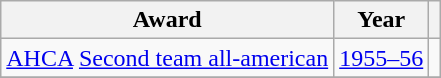<table class="wikitable">
<tr>
<th>Award</th>
<th>Year</th>
<th></th>
</tr>
<tr>
<td><a href='#'>AHCA</a> <a href='#'>Second team all-american</a></td>
<td><a href='#'>1955–56</a></td>
<td></td>
</tr>
<tr>
</tr>
</table>
